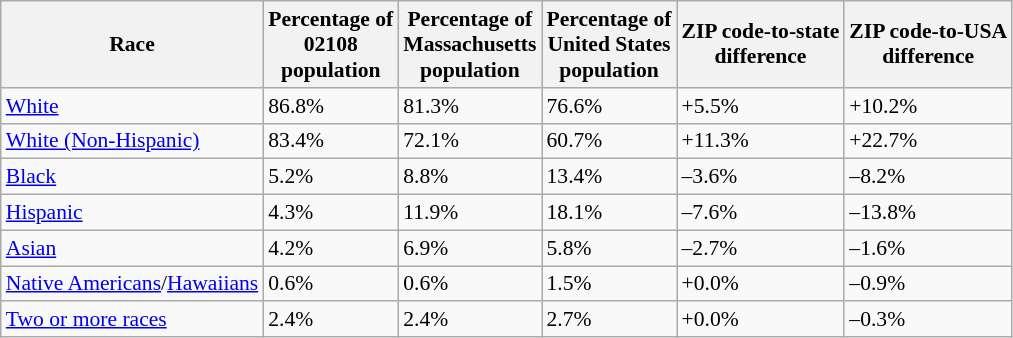<table class="wikitable sortable collapsible" style="font-size: 90%;">
<tr>
<th>Race</th>
<th>Percentage of <br>02108<br>population</th>
<th>Percentage of<br>Massachusetts<br>population</th>
<th>Percentage of<br>United States<br>population</th>
<th>ZIP code-to-state<br>difference</th>
<th>ZIP code-to-USA<br>difference</th>
</tr>
<tr>
<td><a href='#'>White</a></td>
<td>86.8%</td>
<td>81.3%</td>
<td>76.6%</td>
<td>+5.5%</td>
<td>+10.2%</td>
</tr>
<tr>
<td><a href='#'>White (Non-Hispanic)</a></td>
<td>83.4%</td>
<td>72.1%</td>
<td>60.7%</td>
<td>+11.3%</td>
<td>+22.7%</td>
</tr>
<tr>
<td><a href='#'>Black</a></td>
<td>5.2%</td>
<td>8.8%</td>
<td>13.4%</td>
<td>–3.6%</td>
<td>–8.2%</td>
</tr>
<tr>
<td><a href='#'>Hispanic</a></td>
<td>4.3%</td>
<td>11.9%</td>
<td>18.1%</td>
<td>–7.6%</td>
<td>–13.8%</td>
</tr>
<tr>
<td><a href='#'>Asian</a></td>
<td>4.2%</td>
<td>6.9%</td>
<td>5.8%</td>
<td>–2.7%</td>
<td>–1.6%</td>
</tr>
<tr>
<td><a href='#'>Native Americans</a>/<a href='#'>Hawaiians</a></td>
<td>0.6%</td>
<td>0.6%</td>
<td>1.5%</td>
<td>+0.0%</td>
<td>–0.9%</td>
</tr>
<tr>
<td><a href='#'>Two or more races</a></td>
<td>2.4%</td>
<td>2.4%</td>
<td>2.7%</td>
<td>+0.0%</td>
<td>–0.3%</td>
</tr>
</table>
